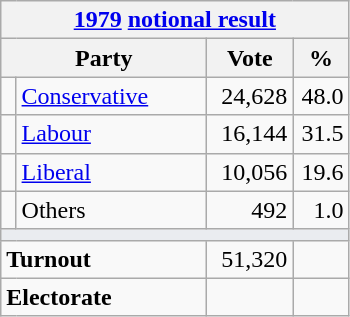<table class="wikitable">
<tr>
<th colspan="4"><a href='#'>1979</a> <a href='#'>notional result</a></th>
</tr>
<tr>
<th bgcolor="#DDDDFF" width="130px" colspan="2">Party</th>
<th bgcolor="#DDDDFF" width="50px">Vote</th>
<th bgcolor="#DDDDFF" width="30px">%</th>
</tr>
<tr>
<td></td>
<td><a href='#'>Conservative</a></td>
<td align=right>24,628</td>
<td align=right>48.0</td>
</tr>
<tr>
<td></td>
<td><a href='#'>Labour</a></td>
<td align=right>16,144</td>
<td align=right>31.5</td>
</tr>
<tr>
<td></td>
<td><a href='#'>Liberal</a></td>
<td align=right>10,056</td>
<td align=right>19.6</td>
</tr>
<tr>
<td></td>
<td>Others</td>
<td align=right>492</td>
<td align=right>1.0</td>
</tr>
<tr>
<td colspan="4" bgcolor="#EAECF0"></td>
</tr>
<tr>
<td colspan="2"><strong>Turnout</strong></td>
<td align=right>51,320</td>
<td align=right></td>
</tr>
<tr>
<td colspan="2"><strong>Electorate</strong></td>
<td align=right></td>
</tr>
</table>
